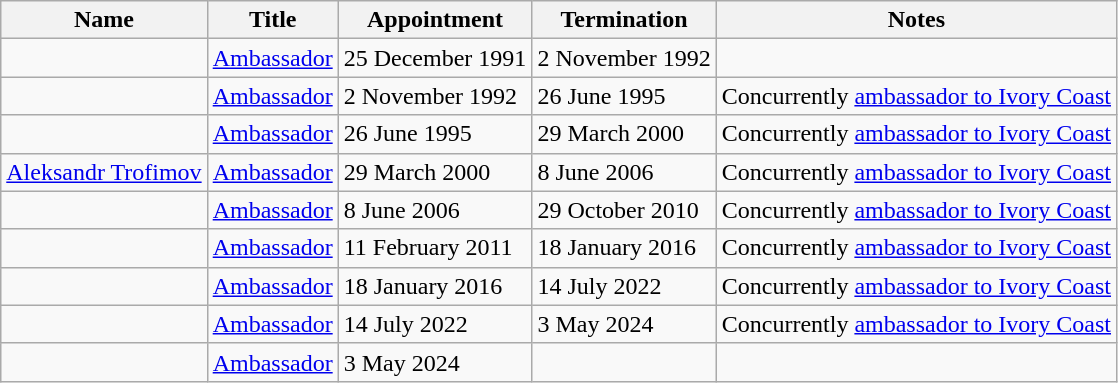<table class="wikitable">
<tr valign="middle">
<th>Name</th>
<th>Title</th>
<th>Appointment</th>
<th>Termination</th>
<th>Notes</th>
</tr>
<tr>
<td></td>
<td><a href='#'>Ambassador</a></td>
<td>25 December 1991</td>
<td>2 November 1992</td>
<td></td>
</tr>
<tr>
<td></td>
<td><a href='#'>Ambassador</a></td>
<td>2 November 1992</td>
<td>26 June 1995</td>
<td>Concurrently <a href='#'>ambassador to Ivory Coast</a></td>
</tr>
<tr>
<td></td>
<td><a href='#'>Ambassador</a></td>
<td>26 June 1995</td>
<td>29 March 2000</td>
<td>Concurrently <a href='#'>ambassador to Ivory Coast</a></td>
</tr>
<tr>
<td><a href='#'>Aleksandr Trofimov</a></td>
<td><a href='#'>Ambassador</a></td>
<td>29 March 2000</td>
<td>8 June 2006</td>
<td>Concurrently <a href='#'>ambassador to Ivory Coast</a></td>
</tr>
<tr>
<td></td>
<td><a href='#'>Ambassador</a></td>
<td>8 June 2006</td>
<td>29 October 2010</td>
<td>Concurrently <a href='#'>ambassador to Ivory Coast</a></td>
</tr>
<tr>
<td></td>
<td><a href='#'>Ambassador</a></td>
<td>11 February 2011</td>
<td>18 January 2016</td>
<td>Concurrently <a href='#'>ambassador to Ivory Coast</a></td>
</tr>
<tr>
<td></td>
<td><a href='#'>Ambassador</a></td>
<td>18 January 2016</td>
<td>14 July 2022</td>
<td>Concurrently <a href='#'>ambassador to Ivory Coast</a></td>
</tr>
<tr>
<td></td>
<td><a href='#'>Ambassador</a></td>
<td>14 July 2022</td>
<td>3 May 2024</td>
<td>Concurrently <a href='#'>ambassador to Ivory Coast</a></td>
</tr>
<tr>
<td></td>
<td><a href='#'>Ambassador</a></td>
<td>3 May 2024</td>
<td></td>
<td></td>
</tr>
</table>
